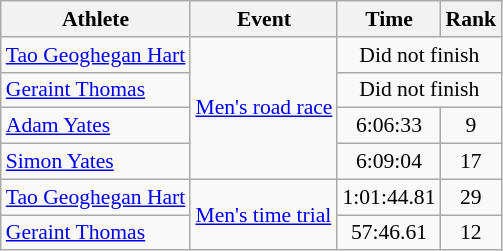<table class=wikitable style=font-size:90%;text-align:center>
<tr>
<th>Athlete</th>
<th>Event</th>
<th>Time</th>
<th>Rank</th>
</tr>
<tr>
<td align=left><a href='#'>Tao Geoghegan Hart</a></td>
<td align=left rowspan=4><a href='#'>Men's road race</a></td>
<td colspan=2>Did not finish</td>
</tr>
<tr>
<td align=left><a href='#'>Geraint Thomas</a></td>
<td colspan=2>Did not finish</td>
</tr>
<tr>
<td align=left><a href='#'>Adam Yates</a></td>
<td>6:06:33</td>
<td>9</td>
</tr>
<tr>
<td align=left><a href='#'>Simon Yates</a></td>
<td>6:09:04</td>
<td>17</td>
</tr>
<tr>
<td align=left><a href='#'>Tao Geoghegan Hart</a></td>
<td align=left rowspan=2><a href='#'>Men's time trial</a></td>
<td>1:01:44.81</td>
<td>29</td>
</tr>
<tr>
<td align=left><a href='#'>Geraint Thomas</a></td>
<td>57:46.61</td>
<td>12</td>
</tr>
</table>
